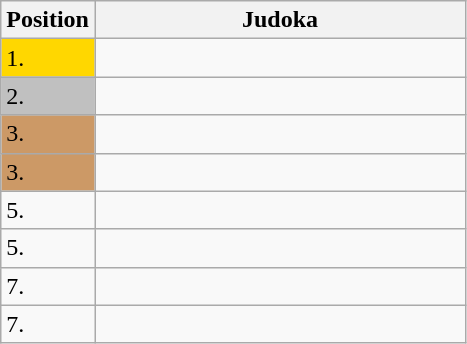<table class=wikitable>
<tr>
<th>Position</th>
<th width=240>Judoka</th>
</tr>
<tr>
<td bgcolor=gold>1.</td>
<td></td>
</tr>
<tr>
<td bgcolor=silver>2.</td>
<td></td>
</tr>
<tr>
<td bgcolor=CC9966>3.</td>
<td></td>
</tr>
<tr>
<td bgcolor=CC9966>3.</td>
<td></td>
</tr>
<tr>
<td>5.</td>
<td></td>
</tr>
<tr>
<td>5.</td>
<td></td>
</tr>
<tr>
<td>7.</td>
<td></td>
</tr>
<tr>
<td>7.</td>
<td></td>
</tr>
</table>
